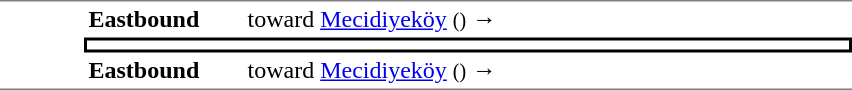<table table border=0 cellspacing=0 cellpadding=3>
<tr>
<td style="border-top:solid 1px gray;border-bottom:solid 1px gray;" width=50 rowspan=3 valign=top></td>
<td style="border-top:solid 1px gray;" width=100><strong>Eastbound</strong></td>
<td style="border-top:solid 1px gray;" width=400> toward <a href='#'>Mecidiyeköy</a> <small>()</small> →</td>
</tr>
<tr>
<td style="border-top:solid 2px black;border-right:solid 2px black;border-left:solid 2px black;border-bottom:solid 2px black;text-align:center;" colspan=2></td>
</tr>
<tr>
<td style="border-bottom:solid 1px gray;"><strong>Eastbound</strong></td>
<td style="border-bottom:solid 1px gray;"> toward <a href='#'>Mecidiyeköy</a> <small>()</small> →</td>
</tr>
</table>
